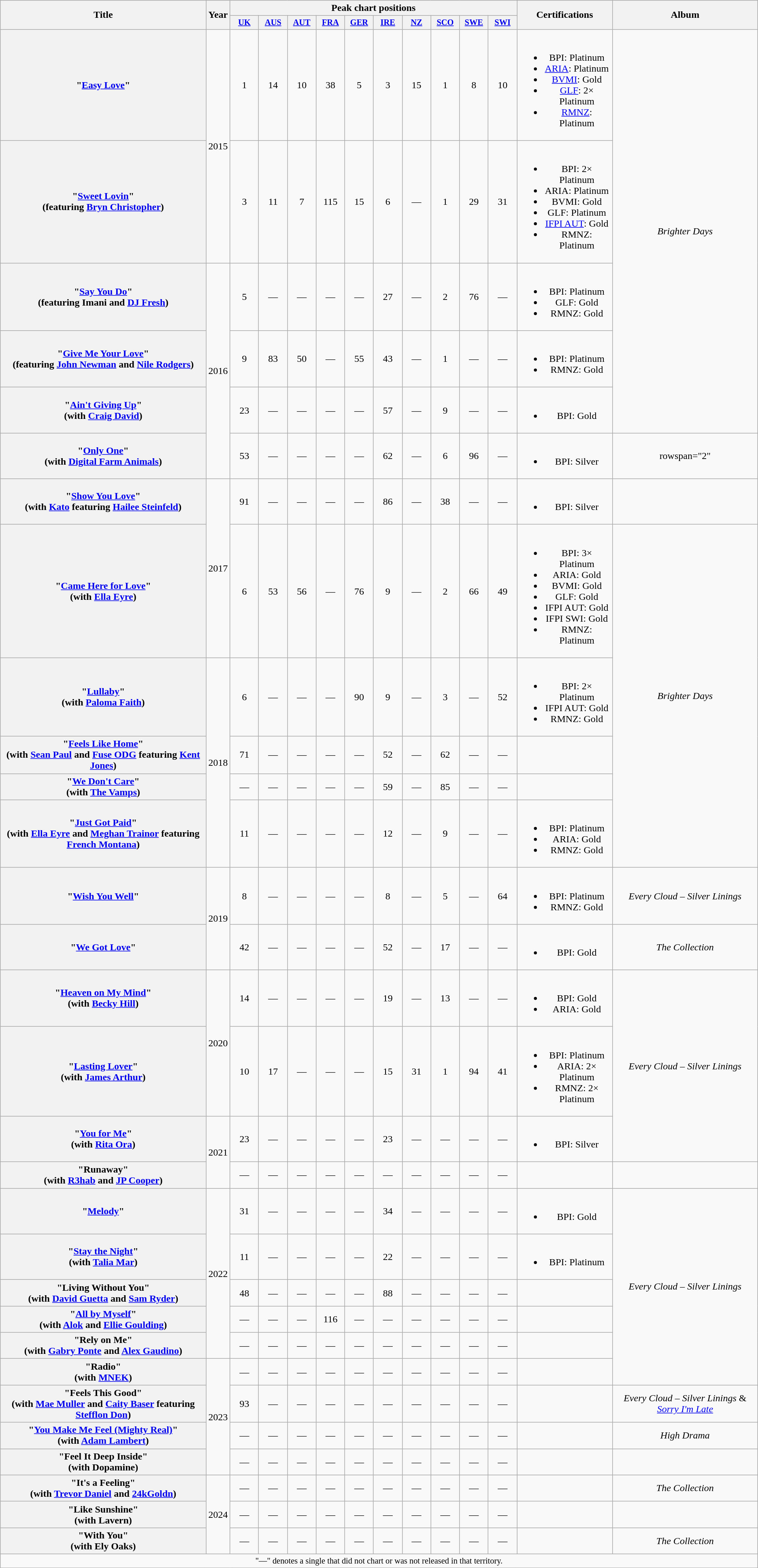<table class="wikitable plainrowheaders" style="text-align:center;">
<tr>
<th scope="col" rowspan="2">Title</th>
<th scope="col" rowspan="2">Year</th>
<th scope="col" colspan="10">Peak chart positions</th>
<th scope="col" rowspan="2">Certifications</th>
<th scope="col" rowspan="2">Album</th>
</tr>
<tr>
<th scope="col" style="width:3em;font-size:85%;"><a href='#'>UK</a><br></th>
<th scope="col" style="width:3em;font-size:85%;"><a href='#'>AUS</a><br></th>
<th scope="col" style="width:3em;font-size:85%;"><a href='#'>AUT</a><br></th>
<th scope="col" style="width:3em;font-size:85%;"><a href='#'>FRA</a> <br></th>
<th scope="col" style="width:3em;font-size:85%;"><a href='#'>GER</a><br></th>
<th scope="col" style="width:3em;font-size:85%;"><a href='#'>IRE</a><br></th>
<th scope="col" style="width:3em;font-size:85%;"><a href='#'>NZ</a><br></th>
<th scope="col" style="width:3em;font-size:85%;"><a href='#'>SCO</a><br></th>
<th scope="col" style="width:3em;font-size:85%;"><a href='#'>SWE</a><br></th>
<th scope="col" style="width:3em;font-size:85%;"><a href='#'>SWI</a><br></th>
</tr>
<tr>
<th scope="row">"<a href='#'>Easy Love</a>"</th>
<td rowspan="2">2015</td>
<td>1</td>
<td>14</td>
<td>10</td>
<td>38</td>
<td>5</td>
<td>3</td>
<td>15</td>
<td>1</td>
<td>8</td>
<td>10</td>
<td><br><ul><li>BPI: Platinum</li><li><a href='#'>ARIA</a>: Platinum</li><li><a href='#'>BVMI</a>: Gold</li><li><a href='#'>GLF</a>: 2× Platinum</li><li><a href='#'>RMNZ</a>: Platinum</li></ul></td>
<td rowspan="5"><em>Brighter Days</em></td>
</tr>
<tr>
<th scope="row">"<a href='#'>Sweet Lovin</a>"<br><span>(featuring <a href='#'>Bryn Christopher</a>)</span></th>
<td>3</td>
<td>11</td>
<td>7</td>
<td>115</td>
<td>15</td>
<td>6</td>
<td>—</td>
<td>1</td>
<td>29</td>
<td>31</td>
<td><br><ul><li>BPI: 2× Platinum</li><li>ARIA: Platinum</li><li>BVMI: Gold</li><li>GLF: Platinum</li><li><a href='#'>IFPI AUT</a>: Gold</li><li>RMNZ: Platinum</li></ul></td>
</tr>
<tr>
<th scope="row">"<a href='#'>Say You Do</a>"<br><span>(featuring Imani and <a href='#'>DJ Fresh</a>)</span></th>
<td rowspan="4">2016</td>
<td>5</td>
<td>—</td>
<td>—</td>
<td>—</td>
<td>—</td>
<td>27</td>
<td>—</td>
<td>2</td>
<td>76</td>
<td>—</td>
<td><br><ul><li>BPI: Platinum</li><li>GLF: Gold</li><li>RMNZ: Gold</li></ul></td>
</tr>
<tr>
<th scope="row">"<a href='#'>Give Me Your Love</a>"<br><span>(featuring <a href='#'>John Newman</a> and <a href='#'>Nile Rodgers</a>)</span></th>
<td>9</td>
<td>83</td>
<td>50</td>
<td>—</td>
<td>55</td>
<td>43</td>
<td>—</td>
<td>1</td>
<td>—</td>
<td>—</td>
<td><br><ul><li>BPI: Platinum</li><li>RMNZ: Gold</li></ul></td>
</tr>
<tr>
<th scope="row">"<a href='#'>Ain't Giving Up</a>"<br><span>(with <a href='#'>Craig David</a>)</span></th>
<td>23</td>
<td>—</td>
<td>—</td>
<td>—</td>
<td>—</td>
<td>57</td>
<td>—</td>
<td>9</td>
<td>—</td>
<td>—</td>
<td><br><ul><li>BPI: Gold</li></ul></td>
</tr>
<tr>
<th scope="row">"<a href='#'>Only One</a>"<br><span>(with <a href='#'>Digital Farm Animals</a>)</span></th>
<td>53</td>
<td>—</td>
<td>—</td>
<td>—</td>
<td>—</td>
<td>62</td>
<td>—</td>
<td>6</td>
<td>96</td>
<td>—</td>
<td><br><ul><li>BPI: Silver</li></ul></td>
<td>rowspan="2" </td>
</tr>
<tr>
<th scope="row">"<a href='#'>Show You Love</a>"<br><span>(with <a href='#'>Kato</a> featuring <a href='#'>Hailee Steinfeld</a>)</span></th>
<td rowspan="2">2017</td>
<td>91</td>
<td>—</td>
<td>—</td>
<td>—</td>
<td>—</td>
<td>86</td>
<td>—</td>
<td>38</td>
<td>—</td>
<td>—</td>
<td><br><ul><li>BPI: Silver</li></ul></td>
</tr>
<tr>
<th scope="row">"<a href='#'>Came Here for Love</a>"<br><span>(with <a href='#'>Ella Eyre</a>)</span></th>
<td>6</td>
<td>53</td>
<td>56</td>
<td>—</td>
<td>76</td>
<td>9</td>
<td>—</td>
<td>2</td>
<td>66</td>
<td>49</td>
<td><br><ul><li>BPI: 3× Platinum</li><li>ARIA: Gold</li><li>BVMI: Gold</li><li>GLF: Gold</li><li>IFPI AUT: Gold</li><li>IFPI SWI: Gold</li><li>RMNZ: Platinum</li></ul></td>
<td rowspan="5"><em>Brighter Days</em></td>
</tr>
<tr>
<th scope="row">"<a href='#'>Lullaby</a>"<br><span>(with <a href='#'>Paloma Faith</a>)</span></th>
<td rowspan="4">2018</td>
<td>6</td>
<td>—</td>
<td>—</td>
<td>—</td>
<td>90</td>
<td>9</td>
<td>—</td>
<td>3</td>
<td>—</td>
<td>52</td>
<td><br><ul><li>BPI: 2× Platinum</li><li>IFPI AUT: Gold</li><li>RMNZ: Gold</li></ul></td>
</tr>
<tr>
<th scope="row">"<a href='#'>Feels Like Home</a>"<br><span>(with <a href='#'>Sean Paul</a> and <a href='#'>Fuse ODG</a> featuring <a href='#'>Kent Jones</a>)</span></th>
<td>71</td>
<td>—</td>
<td>—</td>
<td>—</td>
<td>—</td>
<td>52</td>
<td>—</td>
<td>62</td>
<td>—</td>
<td>—</td>
<td></td>
</tr>
<tr>
<th scope="row">"<a href='#'>We Don't Care</a>"<br><span>(with <a href='#'>The Vamps</a>)</span></th>
<td>—</td>
<td>—</td>
<td>—</td>
<td>—</td>
<td>—</td>
<td>59</td>
<td>—</td>
<td>85</td>
<td>—</td>
<td>—</td>
<td></td>
</tr>
<tr>
<th scope="row">"<a href='#'>Just Got Paid</a>"<br><span>(with <a href='#'>Ella Eyre</a> and <a href='#'>Meghan Trainor</a> featuring <a href='#'>French Montana</a>)</span></th>
<td>11</td>
<td>—</td>
<td>—</td>
<td>—</td>
<td>—</td>
<td>12</td>
<td>—</td>
<td>9</td>
<td>—</td>
<td>—</td>
<td><br><ul><li>BPI: Platinum</li><li>ARIA: Gold</li><li>RMNZ: Gold</li></ul></td>
</tr>
<tr>
<th scope="row">"<a href='#'>Wish You Well</a>"<br></th>
<td rowspan="2">2019</td>
<td>8</td>
<td>—</td>
<td>—</td>
<td>—</td>
<td>—</td>
<td>8</td>
<td>—</td>
<td>5</td>
<td>—</td>
<td>64</td>
<td><br><ul><li>BPI: Platinum</li><li>RMNZ: Gold</li></ul></td>
<td><em>Every Cloud – Silver Linings</em></td>
</tr>
<tr>
<th scope="row">"<a href='#'>We Got Love</a>"<br></th>
<td>42</td>
<td>—</td>
<td>—</td>
<td>—</td>
<td>—</td>
<td>52</td>
<td>—</td>
<td>17</td>
<td>—</td>
<td>—</td>
<td><br><ul><li>BPI: Gold</li></ul></td>
<td><em>The Collection</em></td>
</tr>
<tr>
<th scope="row">"<a href='#'>Heaven on My Mind</a>"<br><span>(with <a href='#'>Becky Hill</a>)</span></th>
<td rowspan="2">2020</td>
<td>14</td>
<td>—</td>
<td>—</td>
<td>—</td>
<td>—</td>
<td>19</td>
<td>—</td>
<td>13</td>
<td>—</td>
<td>—</td>
<td><br><ul><li>BPI: Gold</li><li>ARIA: Gold</li></ul></td>
<td rowspan="3"><em>Every Cloud – Silver Linings</em></td>
</tr>
<tr>
<th scope="row">"<a href='#'>Lasting Lover</a>"<br><span>(with <a href='#'>James Arthur</a>)</span></th>
<td>10</td>
<td>17</td>
<td>—</td>
<td>—</td>
<td>—</td>
<td>15</td>
<td>31</td>
<td>1</td>
<td>94</td>
<td>41</td>
<td><br><ul><li>BPI: Platinum</li><li>ARIA: 2× Platinum</li><li>RMNZ: 2× Platinum</li></ul></td>
</tr>
<tr>
<th scope="row">"<a href='#'>You for Me</a>" <br><span>(with <a href='#'>Rita Ora</a>)</span></th>
<td rowspan="2">2021</td>
<td>23</td>
<td>—</td>
<td>—</td>
<td>—</td>
<td>—</td>
<td>23</td>
<td>—</td>
<td>—</td>
<td>—</td>
<td>—</td>
<td><br><ul><li>BPI: Silver</li></ul></td>
</tr>
<tr>
<th scope="row">"Runaway" <br><span>(with <a href='#'>R3hab</a> and <a href='#'>JP Cooper</a>)</span></th>
<td>—</td>
<td>—</td>
<td>—</td>
<td>—</td>
<td>—</td>
<td>—</td>
<td>—</td>
<td>—</td>
<td>—</td>
<td>―</td>
<td></td>
<td></td>
</tr>
<tr>
<th scope="row">"<a href='#'>Melody</a>"</th>
<td rowspan="5">2022</td>
<td>31</td>
<td>—</td>
<td>—</td>
<td>—</td>
<td>—</td>
<td>34</td>
<td>―</td>
<td>—</td>
<td>―</td>
<td>―</td>
<td><br><ul><li>BPI: Gold</li></ul></td>
<td rowspan="6"><em>Every Cloud – Silver Linings</em></td>
</tr>
<tr>
<th scope="row">"<a href='#'>Stay the Night</a>"<br><span>(with <a href='#'>Talia Mar</a>)</span></th>
<td>11</td>
<td>—</td>
<td>—</td>
<td>—</td>
<td>—</td>
<td>22</td>
<td>―</td>
<td>—</td>
<td>―</td>
<td>―</td>
<td><br><ul><li>BPI: Platinum</li></ul></td>
</tr>
<tr>
<th scope="row">"Living Without You"<br><span>(with <a href='#'>David Guetta</a> and <a href='#'>Sam Ryder</a>)</span></th>
<td>48</td>
<td>—</td>
<td>—</td>
<td>—</td>
<td>—</td>
<td>88</td>
<td>―</td>
<td>—</td>
<td>―</td>
<td>―</td>
<td></td>
</tr>
<tr>
<th scope="row">"<a href='#'>All by Myself</a>"<br><span>(with <a href='#'>Alok</a> and <a href='#'>Ellie Goulding</a>)</span></th>
<td>—</td>
<td>—</td>
<td>—</td>
<td>116</td>
<td>—</td>
<td>—</td>
<td>—</td>
<td>—</td>
<td>—</td>
<td>—</td>
<td></td>
</tr>
<tr>
<th scope="row">"Rely on Me"<br><span>(with <a href='#'>Gabry Ponte</a> and <a href='#'>Alex Gaudino</a>)</span></th>
<td>—</td>
<td>—</td>
<td>—</td>
<td>—</td>
<td>—</td>
<td>—</td>
<td>—</td>
<td>—</td>
<td>—</td>
<td>—</td>
<td></td>
</tr>
<tr>
<th scope="row">"Radio"<br><span>(with <a href='#'>MNEK</a>)</span></th>
<td rowspan="4">2023</td>
<td>—</td>
<td>—</td>
<td>—</td>
<td>—</td>
<td>—</td>
<td>—</td>
<td>—</td>
<td>—</td>
<td>—</td>
<td>—</td>
<td></td>
</tr>
<tr>
<th scope="row">"Feels This Good"<br><span>(with <a href='#'>Mae Muller</a> and <a href='#'>Caity Baser</a> featuring <a href='#'>Stefflon Don</a>)</span></th>
<td>93</td>
<td>—</td>
<td>—</td>
<td>—</td>
<td>—</td>
<td>—</td>
<td>—</td>
<td>—</td>
<td>—</td>
<td>—</td>
<td></td>
<td><em>Every Cloud – Silver Linings</em> & <em><a href='#'>Sorry I'm Late</a></em></td>
</tr>
<tr>
<th scope="row">"<a href='#'>You Make Me Feel (Mighty Real)</a>"<br><span>(with <a href='#'>Adam Lambert</a>)</span></th>
<td>—</td>
<td>—</td>
<td>—</td>
<td>—</td>
<td>—</td>
<td>—</td>
<td>—</td>
<td>—</td>
<td>—</td>
<td>—</td>
<td></td>
<td><em>High Drama</em></td>
</tr>
<tr>
<th scope="row">"Feel It Deep Inside"<br><span>(with Dopamine)</span></th>
<td>—</td>
<td>—</td>
<td>—</td>
<td>—</td>
<td>—</td>
<td>—</td>
<td>—</td>
<td>—</td>
<td>—</td>
<td>—</td>
<td></td>
<td></td>
</tr>
<tr>
<th scope="row">"It's a Feeling"<br><span>(with <a href='#'>Trevor Daniel</a> and <a href='#'>24kGoldn</a>)</span></th>
<td rowspan="3">2024</td>
<td>—</td>
<td>—</td>
<td>—</td>
<td>—</td>
<td>—</td>
<td>—</td>
<td>—</td>
<td>—</td>
<td>—</td>
<td>—</td>
<td></td>
<td><em>The Collection</em></td>
</tr>
<tr>
<th scope="row">"Like Sunshine"<br><span>(with Lavern)</span></th>
<td>—</td>
<td>—</td>
<td>—</td>
<td>—</td>
<td>—</td>
<td>—</td>
<td>—</td>
<td>—</td>
<td>—</td>
<td>—</td>
<td></td>
<td></td>
</tr>
<tr>
<th scope="row">"With You"<br><span>(with Ely Oaks)</span></th>
<td>—</td>
<td>—</td>
<td>—</td>
<td>—</td>
<td>—</td>
<td>—</td>
<td>—</td>
<td>—</td>
<td>—</td>
<td>—</td>
<td></td>
<td><em>The Collection</em></td>
</tr>
<tr>
<td colspan="20" style="font-size:85%">"—" denotes a single that did not chart or was not released in that territory.</td>
</tr>
</table>
